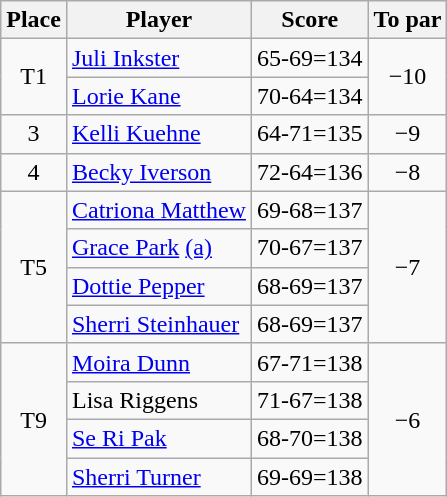<table class="wikitable">
<tr>
<th>Place</th>
<th>Player</th>
<th>Score</th>
<th>To par</th>
</tr>
<tr>
<td rowspan=2 align=center>T1</td>
<td> <a href='#'>Juli Inkster</a></td>
<td>65-69=134</td>
<td rowspan=2 align=center>−10</td>
</tr>
<tr>
<td> <a href='#'>Lorie Kane</a></td>
<td>70-64=134</td>
</tr>
<tr>
<td align=center>3</td>
<td> <a href='#'>Kelli Kuehne</a></td>
<td>64-71=135</td>
<td align=center>−9</td>
</tr>
<tr>
<td align=center>4</td>
<td> <a href='#'>Becky Iverson</a></td>
<td>72-64=136</td>
<td align=center>−8</td>
</tr>
<tr>
<td rowspan=4 align=center>T5</td>
<td> <a href='#'>Catriona Matthew</a></td>
<td>69-68=137</td>
<td rowspan=4 align=center>−7</td>
</tr>
<tr>
<td> <a href='#'>Grace Park</a> <a href='#'>(a)</a></td>
<td>70-67=137</td>
</tr>
<tr>
<td> <a href='#'>Dottie Pepper</a></td>
<td>68-69=137</td>
</tr>
<tr>
<td> <a href='#'>Sherri Steinhauer</a></td>
<td>68-69=137</td>
</tr>
<tr>
<td rowspan=4 align=center>T9</td>
<td> <a href='#'>Moira Dunn</a></td>
<td>67-71=138</td>
<td rowspan=4 align=center>−6</td>
</tr>
<tr>
<td> Lisa Riggens</td>
<td>71-67=138</td>
</tr>
<tr>
<td> <a href='#'>Se Ri Pak</a></td>
<td>68-70=138</td>
</tr>
<tr>
<td> <a href='#'>Sherri Turner</a></td>
<td>69-69=138</td>
</tr>
</table>
